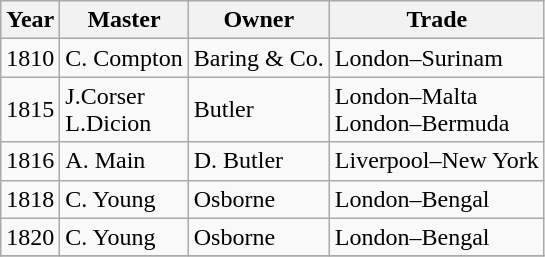<table class="sortable wikitable">
<tr>
<th>Year</th>
<th>Master</th>
<th>Owner</th>
<th>Trade</th>
</tr>
<tr>
<td>1810</td>
<td>C. Compton</td>
<td>Baring & Co.</td>
<td>London–Surinam</td>
</tr>
<tr>
<td>1815</td>
<td>J.Corser<br>L.Dicion</td>
<td>Butler</td>
<td>London–Malta<br>London–Bermuda</td>
</tr>
<tr>
<td>1816</td>
<td>A. Main</td>
<td>D. Butler</td>
<td>Liverpool–New York</td>
</tr>
<tr>
<td>1818</td>
<td>C. Young</td>
<td>Osborne</td>
<td>London–Bengal</td>
</tr>
<tr>
<td>1820</td>
<td>C. Young</td>
<td>Osborne</td>
<td>London–Bengal</td>
</tr>
<tr>
</tr>
</table>
